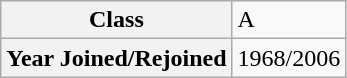<table class="wikitable">
<tr>
<th>Class</th>
<td>A</td>
</tr>
<tr>
<th>Year Joined/Rejoined</th>
<td>1968/2006</td>
</tr>
</table>
